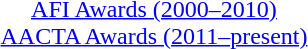<table id=toc class=toc summary=Contents>
<tr>
<th></th>
</tr>
<tr>
<td align=center><a href='#'>AFI Awards (2000–2010)</a><br><a href='#'>AACTA Awards (2011–present)</a></td>
</tr>
</table>
